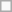<table class=wikitable>
<tr>
<td> </td>
</tr>
</table>
